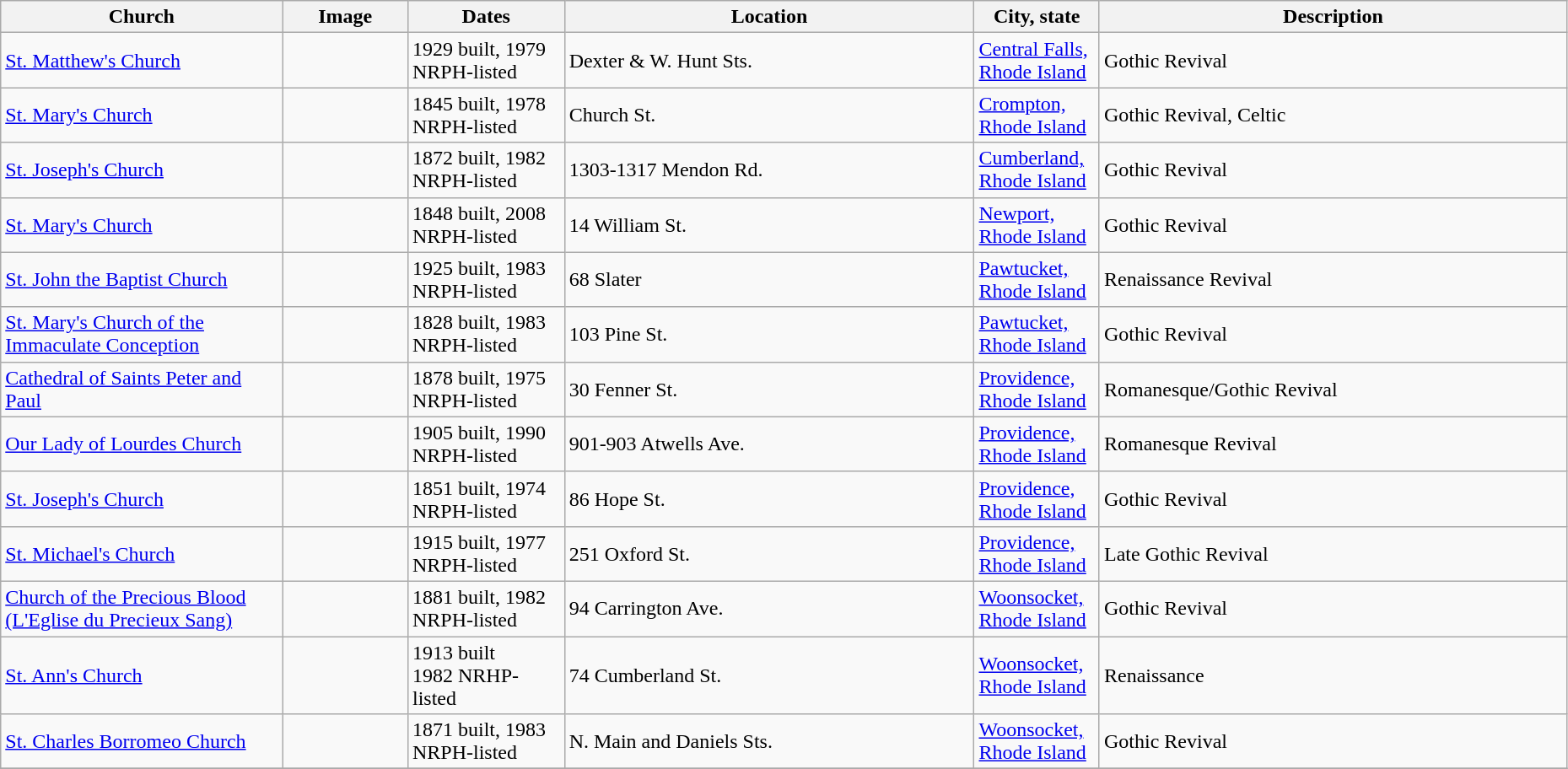<table class="wikitable sortable" style="width:98%">
<tr>
<th width = 18%><strong>Church</strong></th>
<th width = 8% class="unsortable"><strong>Image</strong></th>
<th width = 10%><strong>Dates</strong></th>
<th><strong>Location</strong></th>
<th width = 8%><strong>City, state</strong></th>
<th class="unsortable"><strong>Description</strong></th>
</tr>
<tr>
<td><a href='#'>St. Matthew's Church</a></td>
<td></td>
<td>1929 built, 1979 NRPH-listed</td>
<td>Dexter & W. Hunt Sts.<br><small></small></td>
<td><a href='#'>Central Falls, Rhode Island</a></td>
<td>Gothic Revival</td>
</tr>
<tr>
<td><a href='#'>St. Mary's Church</a></td>
<td></td>
<td>1845 built, 1978 NRPH-listed</td>
<td>Church St.<br><small></small></td>
<td><a href='#'>Crompton, Rhode Island</a></td>
<td>Gothic Revival, Celtic</td>
</tr>
<tr>
<td><a href='#'>St. Joseph's Church</a></td>
<td></td>
<td>1872 built, 1982 NRPH-listed</td>
<td>1303-1317 Mendon Rd.<br><small></small></td>
<td><a href='#'>Cumberland, Rhode Island</a></td>
<td>Gothic Revival</td>
</tr>
<tr>
<td><a href='#'>St. Mary's Church</a></td>
<td></td>
<td>1848 built, 2008 NRPH-listed</td>
<td>14 William St.<br><small></small></td>
<td><a href='#'>Newport, Rhode Island</a></td>
<td>Gothic Revival</td>
</tr>
<tr>
<td><a href='#'>St. John the Baptist Church</a></td>
<td></td>
<td>1925 built, 1983 NRPH-listed</td>
<td>68 Slater<br><small></small></td>
<td><a href='#'>Pawtucket, Rhode Island</a></td>
<td>Renaissance Revival</td>
</tr>
<tr>
<td><a href='#'>St. Mary's Church of the Immaculate Conception</a></td>
<td></td>
<td>1828 built, 1983 NRPH-listed</td>
<td>103 Pine St.<br><small></small></td>
<td><a href='#'>Pawtucket, Rhode Island</a></td>
<td>Gothic Revival</td>
</tr>
<tr>
<td><a href='#'>Cathedral of Saints Peter and Paul</a></td>
<td></td>
<td>1878 built, 1975 NRPH-listed</td>
<td>30 Fenner St.<br><small></small></td>
<td><a href='#'>Providence, Rhode Island</a></td>
<td>Romanesque/Gothic Revival</td>
</tr>
<tr>
<td><a href='#'>Our Lady of Lourdes Church</a></td>
<td></td>
<td>1905 built, 1990 NRPH-listed</td>
<td>901-903 Atwells Ave.<br><small></small></td>
<td><a href='#'>Providence, Rhode Island</a></td>
<td>Romanesque Revival</td>
</tr>
<tr>
<td><a href='#'>St. Joseph's Church</a></td>
<td></td>
<td>1851 built, 1974 NRPH-listed</td>
<td>86 Hope St.<br><small></small></td>
<td><a href='#'>Providence, Rhode Island</a></td>
<td>Gothic Revival</td>
</tr>
<tr>
<td><a href='#'>St. Michael's Church</a></td>
<td></td>
<td>1915 built, 1977 NRPH-listed</td>
<td>251 Oxford St.<br><small></small></td>
<td><a href='#'>Providence, Rhode Island</a></td>
<td>Late Gothic Revival</td>
</tr>
<tr>
<td><a href='#'>Church of the Precious Blood (L'Eglise du Precieux Sang)</a></td>
<td></td>
<td>1881 built, 1982 NRPH-listed</td>
<td>94 Carrington Ave.<br><small></small></td>
<td><a href='#'>Woonsocket, Rhode Island</a></td>
<td>Gothic Revival</td>
</tr>
<tr>
<td><a href='#'>St. Ann's Church</a></td>
<td></td>
<td>1913 built<br>1982 NRHP-listed</td>
<td>74 Cumberland St.<br><small></small></td>
<td><a href='#'>Woonsocket, Rhode Island</a></td>
<td>Renaissance</td>
</tr>
<tr>
<td><a href='#'>St. Charles Borromeo Church</a></td>
<td></td>
<td>1871 built, 1983 NRPH-listed</td>
<td>N. Main and Daniels Sts.<br><small></small></td>
<td><a href='#'>Woonsocket, Rhode Island</a></td>
<td>Gothic Revival</td>
</tr>
<tr>
</tr>
</table>
